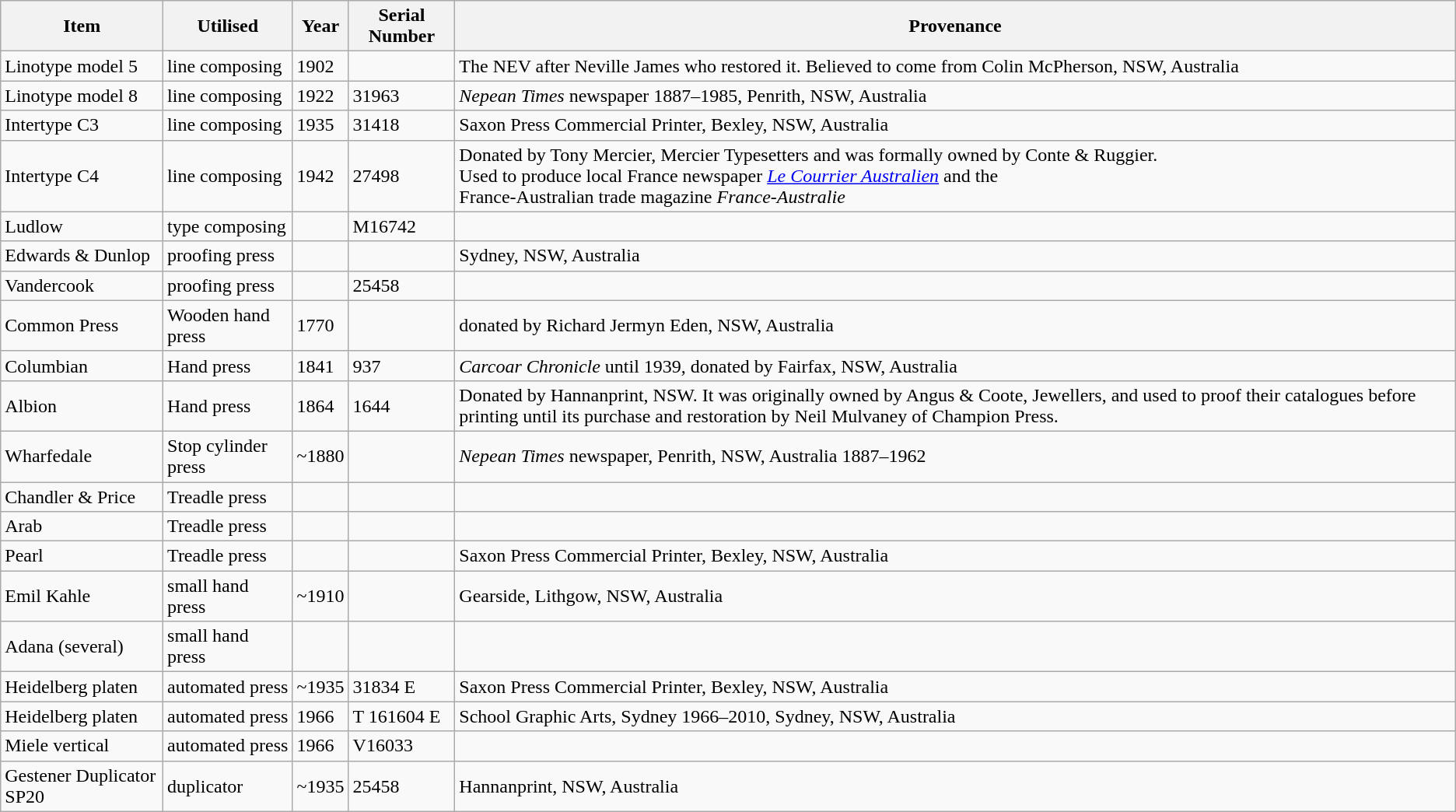<table class="wikitable">
<tr>
<th><strong>Item</strong></th>
<th><strong>Utilised</strong></th>
<th><strong>Year</strong></th>
<th><strong>Serial Number</strong></th>
<th><strong>Provenance</strong></th>
</tr>
<tr>
<td>Linotype model 5</td>
<td>line composing</td>
<td>1902</td>
<td></td>
<td>The NEV after Neville James who restored it. Believed to come from Colin McPherson, NSW, Australia</td>
</tr>
<tr>
<td>Linotype model 8</td>
<td>line composing</td>
<td>1922</td>
<td>31963</td>
<td><em>Nepean Times</em> newspaper 1887–1985, Penrith, NSW, Australia</td>
</tr>
<tr>
<td>Intertype C3</td>
<td>line composing</td>
<td>1935</td>
<td>31418</td>
<td>Saxon Press Commercial Printer, Bexley, NSW, Australia</td>
</tr>
<tr>
<td>Intertype C4</td>
<td>line composing</td>
<td>1942</td>
<td>27498</td>
<td>Donated by Tony Mercier, Mercier Typesetters and was formally owned by Conte & Ruggier.<br>Used to produce local France newspaper <em><a href='#'>Le Courrier Australien</a></em> and the<br>France-Australian trade magazine <em>France-Australie</em></td>
</tr>
<tr>
<td>Ludlow</td>
<td>type composing</td>
<td></td>
<td>M16742</td>
<td></td>
</tr>
<tr>
<td>Edwards & Dunlop</td>
<td>proofing press</td>
<td></td>
<td></td>
<td>Sydney, NSW, Australia</td>
</tr>
<tr>
<td>Vandercook</td>
<td>proofing press</td>
<td></td>
<td>25458</td>
<td></td>
</tr>
<tr>
<td>Common Press</td>
<td>Wooden hand press</td>
<td>1770</td>
<td></td>
<td>donated by Richard Jermyn Eden, NSW, Australia</td>
</tr>
<tr>
<td>Columbian</td>
<td>Hand press</td>
<td>1841</td>
<td>937</td>
<td><em>Carcoar Chronicle</em> until 1939, donated by Fairfax, NSW, Australia</td>
</tr>
<tr>
<td>Albion</td>
<td>Hand press</td>
<td>1864</td>
<td>1644</td>
<td>Donated by Hannanprint, NSW. It was originally owned by Angus & Coote, Jewellers, and used to proof their catalogues before printing until its purchase and restoration by Neil Mulvaney of Champion Press.</td>
</tr>
<tr>
<td>Wharfedale</td>
<td>Stop cylinder press</td>
<td>~1880</td>
<td></td>
<td><em>Nepean Times</em> newspaper, Penrith, NSW, Australia 1887–1962</td>
</tr>
<tr>
<td>Chandler & Price</td>
<td>Treadle press</td>
<td></td>
<td></td>
<td></td>
</tr>
<tr>
<td>Arab</td>
<td>Treadle press</td>
<td></td>
<td></td>
<td></td>
</tr>
<tr>
<td>Pearl</td>
<td>Treadle press</td>
<td></td>
<td></td>
<td>Saxon Press Commercial Printer, Bexley, NSW, Australia</td>
</tr>
<tr>
<td>Emil Kahle</td>
<td>small hand press</td>
<td>~1910</td>
<td></td>
<td>Gearside, Lithgow, NSW, Australia</td>
</tr>
<tr>
<td>Adana (several)</td>
<td>small hand press</td>
<td></td>
<td></td>
<td></td>
</tr>
<tr>
<td>Heidelberg platen</td>
<td>automated press</td>
<td>~1935</td>
<td>31834 E</td>
<td>Saxon Press Commercial Printer, Bexley, NSW, Australia</td>
</tr>
<tr>
<td>Heidelberg platen</td>
<td>automated press</td>
<td>1966</td>
<td>T 161604 E</td>
<td>School Graphic Arts, Sydney 1966–2010, Sydney, NSW, Australia</td>
</tr>
<tr>
<td>Miele vertical</td>
<td>automated press</td>
<td>1966</td>
<td>V16033</td>
<td></td>
</tr>
<tr>
<td>Gestener Duplicator SP20</td>
<td>duplicator</td>
<td>~1935</td>
<td>25458</td>
<td>Hannanprint, NSW, Australia</td>
</tr>
</table>
